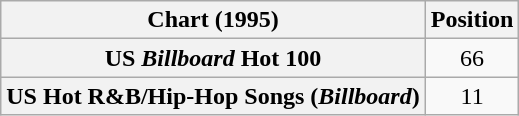<table class="wikitable sortable plainrowheaders">
<tr>
<th scope="col">Chart (1995)</th>
<th scope="col">Position</th>
</tr>
<tr>
<th scope="row">US <em>Billboard</em> Hot 100</th>
<td align="center">66</td>
</tr>
<tr>
<th scope="row">US Hot R&B/Hip-Hop Songs (<em>Billboard</em>)</th>
<td align="center">11</td>
</tr>
</table>
